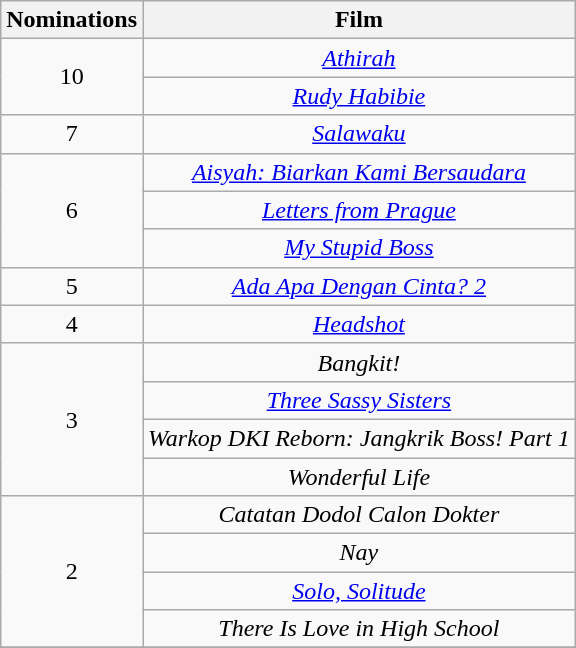<table class="wikitable plainrowheaders" rowspan=2 style="text-align: center;">
<tr>
<th scope="col" style="width:55px;">Nominations</th>
<th scope="col" style="text-align:center;">Film</th>
</tr>
<tr>
<td rowspan="2">10</td>
<td><em><a href='#'>Athirah</a></em></td>
</tr>
<tr>
<td><em><a href='#'>Rudy Habibie</a></em></td>
</tr>
<tr>
<td>7</td>
<td><em><a href='#'>Salawaku</a></em></td>
</tr>
<tr>
<td rowspan="3">6</td>
<td><em><a href='#'>Aisyah: Biarkan Kami Bersaudara</a></em></td>
</tr>
<tr>
<td><em><a href='#'>Letters from Prague</a></em></td>
</tr>
<tr>
<td><em><a href='#'>My Stupid Boss</a></em></td>
</tr>
<tr>
<td>5</td>
<td><em><a href='#'>Ada Apa Dengan Cinta? 2</a></em></td>
</tr>
<tr>
<td>4</td>
<td><em><a href='#'>Headshot</a></em></td>
</tr>
<tr>
<td rowspan="4">3</td>
<td><em>Bangkit!</em></td>
</tr>
<tr>
<td><em><a href='#'>Three Sassy Sisters</a></em></td>
</tr>
<tr>
<td><em>Warkop DKI Reborn: Jangkrik Boss! Part 1</em></td>
</tr>
<tr>
<td><em>Wonderful Life</em></td>
</tr>
<tr>
<td rowspan="4">2</td>
<td><em>Catatan Dodol Calon Dokter</em></td>
</tr>
<tr>
<td><em>Nay</em></td>
</tr>
<tr>
<td><em><a href='#'>Solo, Solitude</a></em></td>
</tr>
<tr>
<td><em>There Is Love in High School</em></td>
</tr>
<tr>
</tr>
</table>
